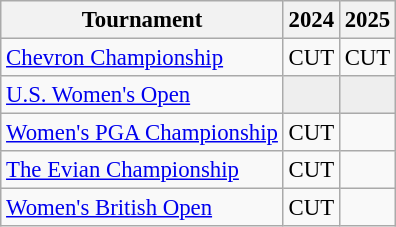<table class="wikitable" style="font-size:95%;text-align:center;">
<tr>
<th>Tournament</th>
<th>2024</th>
<th>2025</th>
</tr>
<tr>
<td align=left><a href='#'>Chevron Championship</a></td>
<td>CUT</td>
<td>CUT</td>
</tr>
<tr>
<td align=left><a href='#'>U.S. Women's Open</a></td>
<td style="background:#eeeeee;"></td>
<td style="background:#eeeeee;"></td>
</tr>
<tr>
<td align=left><a href='#'>Women's PGA Championship</a></td>
<td>CUT</td>
<td></td>
</tr>
<tr>
<td align=left><a href='#'>The Evian Championship</a></td>
<td>CUT</td>
<td></td>
</tr>
<tr>
<td align=left><a href='#'>Women's British Open</a></td>
<td>CUT</td>
<td></td>
</tr>
</table>
